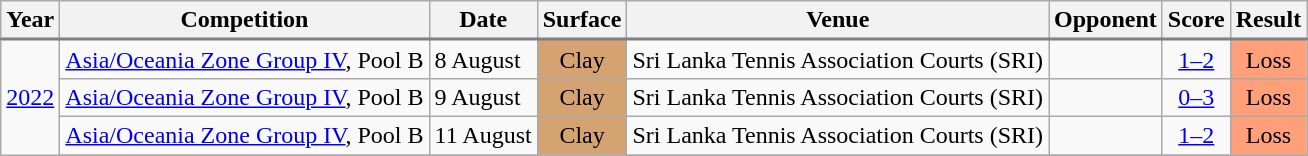<table class="wikitable sortable">
<tr>
<th scope="col">Year</th>
<th scope="col">Competition</th>
<th scope="col">Date</th>
<th scope="col">Surface</th>
<th scope="col">Venue</th>
<th scope="col">Opponent</th>
<th scope="col">Score</th>
<th scope="col">Result</th>
</tr>
<tr style="border-top:2px solid gray;">
<td align="center" rowspan="5"><a href='#'>2022</a></td>
<td><a href='#'>Asia/Oceania Zone Group IV</a>, Pool B</td>
<td>8 August</td>
<td align="center" bgcolor=D5A372>Clay</td>
<td>Sri Lanka Tennis Association Courts (SRI)</td>
<td></td>
<td align="center"><a href='#'>1–2</a></td>
<td align="center" bgcolor="#FFA07A">Loss</td>
</tr>
<tr>
<td><a href='#'>Asia/Oceania Zone Group IV</a>, Pool B</td>
<td>9 August</td>
<td align="center" bgcolor=D5A372>Clay</td>
<td>Sri Lanka Tennis Association Courts (SRI)</td>
<td></td>
<td align="center"><a href='#'>0–3</a></td>
<td align="center" bgcolor="#FFA07A">Loss</td>
</tr>
<tr>
<td><a href='#'>Asia/Oceania Zone Group IV</a>, Pool B</td>
<td>11 August</td>
<td align="center" bgcolor=D5A372>Clay</td>
<td>Sri Lanka Tennis Association Courts (SRI)</td>
<td></td>
<td align="center"><a href='#'>1–2</a></td>
<td align="center" bgcolor="#FFA07A">Loss</td>
</tr>
<tr>
</tr>
</table>
